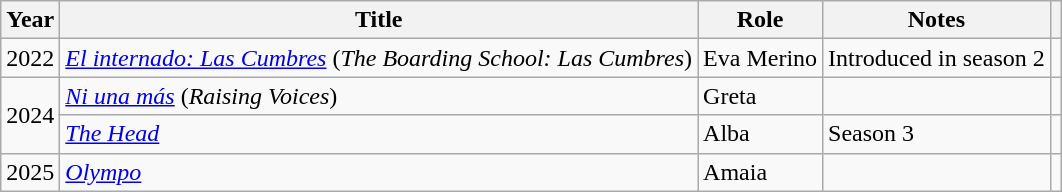<table class="wikitable sortable mw-collapsible">
<tr>
<th>Year</th>
<th>Title</th>
<th>Role</th>
<th>Notes</th>
<th></th>
</tr>
<tr>
<td>2022</td>
<td><em><a href='#'>El internado: Las Cumbres</a></em> (<em>The Boarding School: Las Cumbres</em>)</td>
<td>Eva Merino</td>
<td>Introduced in season 2</td>
<td></td>
</tr>
<tr>
<td rowspan = "2">2024</td>
<td><em><a href='#'>Ni una más</a></em> (<em>Raising Voices</em>)</td>
<td>Greta</td>
<td></td>
<td></td>
</tr>
<tr>
<td><em><a href='#'>The Head</a></em></td>
<td>Alba</td>
<td>Season 3</td>
<td></td>
</tr>
<tr>
<td>2025</td>
<td><em><a href='#'>Olympo</a></em></td>
<td>Amaia</td>
<td></td>
<td></td>
</tr>
</table>
